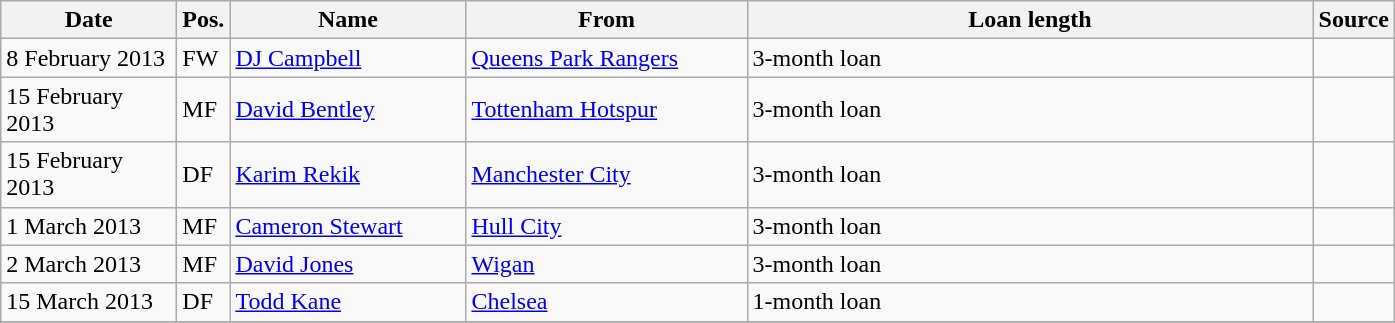<table class="wikitable">
<tr>
<th width= 110>Date</th>
<th width= 25>Pos.</th>
<th width= 150>Name</th>
<th width= 180>From</th>
<th width= 370>Loan length</th>
<th width= 30>Source</th>
</tr>
<tr>
<td>8 February 2013</td>
<td>FW</td>
<td> <a href='#'>DJ Campbell</a></td>
<td> <a href='#'>Queens Park Rangers</a></td>
<td>3-month loan</td>
<td></td>
</tr>
<tr>
<td>15 February 2013</td>
<td>MF</td>
<td> <a href='#'>David Bentley</a></td>
<td> <a href='#'>Tottenham Hotspur</a></td>
<td>3-month loan</td>
<td></td>
</tr>
<tr>
<td>15 February 2013</td>
<td>DF</td>
<td> <a href='#'>Karim Rekik</a></td>
<td> <a href='#'>Manchester City</a></td>
<td>3-month loan</td>
<td></td>
</tr>
<tr>
<td>1 March 2013</td>
<td>MF</td>
<td> <a href='#'>Cameron Stewart</a></td>
<td> <a href='#'>Hull City</a></td>
<td>3-month loan</td>
<td></td>
</tr>
<tr>
<td>2 March 2013</td>
<td>MF</td>
<td> <a href='#'>David Jones</a></td>
<td> <a href='#'>Wigan</a></td>
<td>3-month loan</td>
<td></td>
</tr>
<tr>
<td>15 March 2013</td>
<td>DF</td>
<td> <a href='#'>Todd Kane</a></td>
<td> <a href='#'>Chelsea</a></td>
<td>1-month loan</td>
<td></td>
</tr>
<tr>
</tr>
</table>
